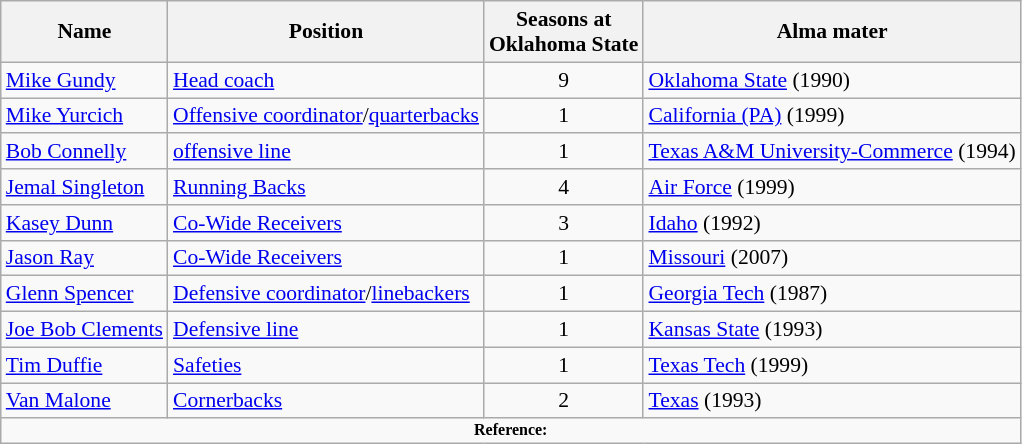<table class="wikitable" border="1" style="font-size:90%;">
<tr>
<th>Name</th>
<th>Position</th>
<th>Seasons at<br>Oklahoma State</th>
<th>Alma mater</th>
</tr>
<tr>
<td><a href='#'>Mike Gundy</a></td>
<td><a href='#'>Head coach</a></td>
<td align=center>9</td>
<td><a href='#'>Oklahoma State</a> (1990)</td>
</tr>
<tr>
<td><a href='#'>Mike Yurcich</a></td>
<td><a href='#'>Offensive coordinator</a>/<a href='#'>quarterbacks</a></td>
<td align=center>1</td>
<td><a href='#'>California (PA)</a> (1999)</td>
</tr>
<tr>
<td><a href='#'>Bob Connelly</a></td>
<td><a href='#'>offensive line</a></td>
<td align=center>1</td>
<td><a href='#'>Texas A&M University-Commerce</a> (1994)</td>
</tr>
<tr>
<td><a href='#'>Jemal Singleton</a></td>
<td><a href='#'>Running Backs</a></td>
<td align=center>4</td>
<td><a href='#'>Air Force</a> (1999)</td>
</tr>
<tr>
<td><a href='#'>Kasey Dunn</a></td>
<td><a href='#'>Co-Wide Receivers</a></td>
<td align=center>3</td>
<td><a href='#'>Idaho</a> (1992)</td>
</tr>
<tr>
<td><a href='#'>Jason Ray</a></td>
<td><a href='#'>Co-Wide Receivers</a></td>
<td align=center>1</td>
<td><a href='#'>Missouri</a> (2007)</td>
</tr>
<tr>
<td><a href='#'>Glenn Spencer</a></td>
<td><a href='#'>Defensive coordinator</a>/<a href='#'>linebackers</a></td>
<td align=center>1</td>
<td><a href='#'>Georgia Tech</a> (1987)</td>
</tr>
<tr>
<td><a href='#'>Joe Bob Clements</a></td>
<td><a href='#'>Defensive line</a></td>
<td align=center>1</td>
<td><a href='#'>Kansas State</a> (1993)</td>
</tr>
<tr>
<td><a href='#'>Tim Duffie</a></td>
<td><a href='#'>Safeties</a></td>
<td align=center>1</td>
<td><a href='#'>Texas Tech</a> (1999)</td>
</tr>
<tr>
<td><a href='#'>Van Malone</a></td>
<td><a href='#'>Cornerbacks</a></td>
<td align=center>2</td>
<td><a href='#'>Texas</a> (1993)</td>
</tr>
<tr>
<td colspan="4" style="font-size: 8pt" align="center"><strong>Reference:</strong></td>
</tr>
</table>
